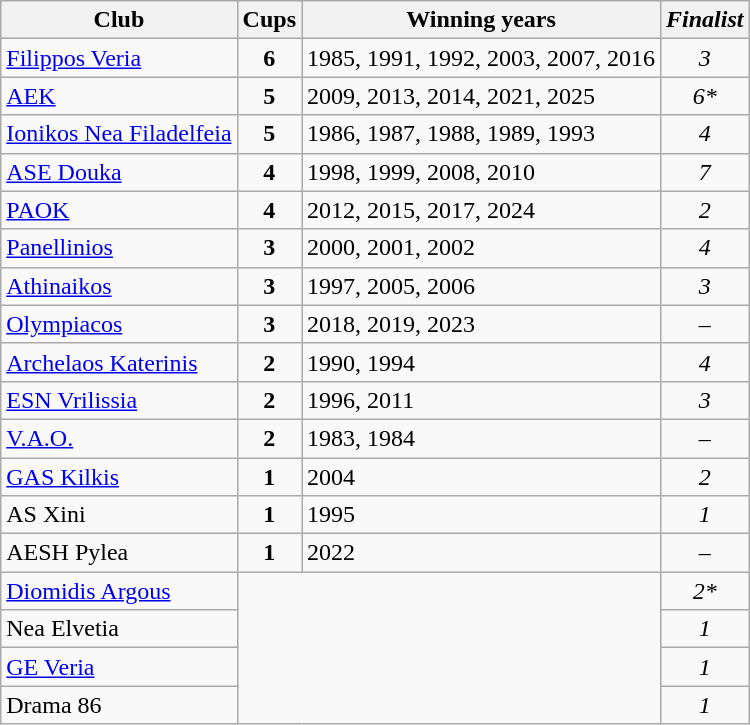<table class="wikitable">
<tr>
<th>Club</th>
<th>Cups</th>
<th>Winning years</th>
<th><em>Finalist</em></th>
</tr>
<tr>
<td> <a href='#'>Filippos Veria</a></td>
<td style="text-align:center"><strong>6</strong></td>
<td>1985, 1991, 1992, 2003, 2007, 2016</td>
<td style="text-align:center"><em>3</em></td>
</tr>
<tr>
<td> <a href='#'>AEK</a></td>
<td style="text-align:center"><strong>5</strong></td>
<td>2009, 2013, 2014, 2021, 2025</td>
<td style="text-align:center"><em>6*</em></td>
</tr>
<tr>
<td> <a href='#'>Ionikos Nea Filadelfeia</a></td>
<td style="text-align:center"><strong>5</strong></td>
<td>1986, 1987, 1988, 1989, 1993</td>
<td style="text-align:center"><em>4</em></td>
</tr>
<tr>
<td> <a href='#'>ASE Douka</a></td>
<td style="text-align:center"><strong>4</strong></td>
<td>1998, 1999, 2008, 2010</td>
<td style="text-align:center"><em>7</em></td>
</tr>
<tr>
<td> <a href='#'>PAOK</a></td>
<td style="text-align:center"><strong>4</strong></td>
<td>2012, 2015, 2017, 2024</td>
<td style="text-align:center"><em>2</em></td>
</tr>
<tr>
<td> <a href='#'>Panellinios</a></td>
<td style="text-align:center"><strong>3</strong></td>
<td>2000, 2001, 2002</td>
<td style="text-align:center"><em>4</em></td>
</tr>
<tr>
<td> <a href='#'>Athinaikos</a></td>
<td style="text-align:center"><strong>3</strong></td>
<td>1997, 2005, 2006</td>
<td style="text-align:center"><em>3</em></td>
</tr>
<tr>
<td> <a href='#'>Olympiacos</a></td>
<td style="text-align:center"><strong>3</strong></td>
<td>2018, 2019, 2023</td>
<td style="text-align:center"><em>–</em></td>
</tr>
<tr>
<td> <a href='#'>Archelaos Katerinis</a></td>
<td style="text-align:center"><strong>2</strong></td>
<td>1990, 1994</td>
<td style="text-align:center"><em>4</em></td>
</tr>
<tr>
<td> <a href='#'>ESN Vrilissia</a></td>
<td style="text-align:center"><strong>2</strong></td>
<td>1996, 2011</td>
<td style="text-align:center"><em>3</em></td>
</tr>
<tr>
<td> <a href='#'>V.A.O.</a></td>
<td style="text-align:center"><strong>2</strong></td>
<td>1983, 1984</td>
<td style="text-align:center"><em>–</em></td>
</tr>
<tr>
<td> <a href='#'>GAS Kilkis</a></td>
<td style="text-align:center"><strong>1</strong></td>
<td>2004</td>
<td style="text-align:center"><em>2</em></td>
</tr>
<tr>
<td> AS Xini</td>
<td style="text-align:center"><strong>1</strong></td>
<td>1995</td>
<td style="text-align:center"><em>1</em></td>
</tr>
<tr>
<td> AESH Pylea</td>
<td style="text-align:center"><strong>1</strong></td>
<td>2022</td>
<td style="text-align:center"><em>–</em></td>
</tr>
<tr>
<td> <a href='#'>Diomidis Argous</a></td>
<td colspan="2" rowspan="4"></td>
<td style="text-align:center"><em>2*</em></td>
</tr>
<tr>
<td>Nea Elvetia</td>
<td style="text-align:center"><em>1</em></td>
</tr>
<tr>
<td> <a href='#'>GE Veria</a></td>
<td style="text-align:center"><em>1</em></td>
</tr>
<tr>
<td>Drama 86</td>
<td style="text-align:center"><em>1</em></td>
</tr>
</table>
